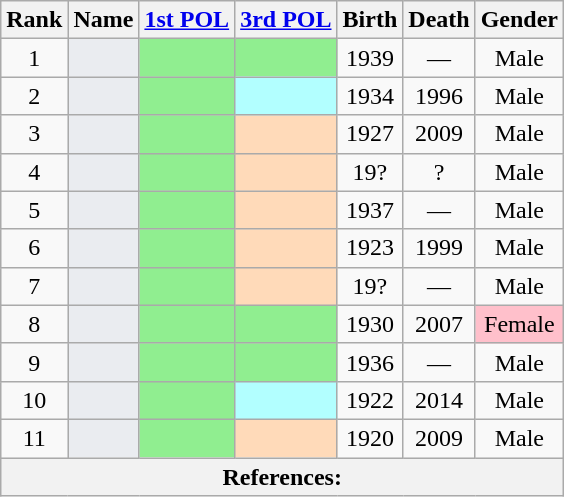<table class="wikitable sortable" style=text-align:center>
<tr>
<th>Rank</th>
<th>Name</th>
<th unsortable><a href='#'>1st POL</a></th>
<th unsortable><a href='#'>3rd POL</a></th>
<th>Birth</th>
<th>Death</th>
<th>Gender</th>
</tr>
<tr>
<td>1</td>
<td bgcolor = #EAECF0></td>
<td bgcolor = LightGreen></td>
<td bgcolor = LightGreen></td>
<td>1939</td>
<td>—</td>
<td>Male</td>
</tr>
<tr>
<td>2</td>
<td bgcolor = #EAECF0></td>
<td bgcolor = LightGreen></td>
<td bgcolor = #B2FFFF></td>
<td>1934</td>
<td>1996</td>
<td>Male</td>
</tr>
<tr>
<td>3</td>
<td bgcolor = #EAECF0></td>
<td bgcolor = LightGreen></td>
<td bgcolor = PeachPuff></td>
<td>1927</td>
<td>2009</td>
<td>Male</td>
</tr>
<tr>
<td>4</td>
<td bgcolor = #EAECF0></td>
<td bgcolor = LightGreen></td>
<td bgcolor = PeachPuff></td>
<td>19?</td>
<td>?</td>
<td>Male</td>
</tr>
<tr>
<td>5</td>
<td bgcolor = #EAECF0></td>
<td bgcolor = LightGreen></td>
<td bgcolor = PeachPuff></td>
<td>1937</td>
<td>—</td>
<td>Male</td>
</tr>
<tr>
<td>6</td>
<td bgcolor = #EAECF0></td>
<td bgcolor = LightGreen></td>
<td bgcolor = PeachPuff></td>
<td>1923</td>
<td>1999</td>
<td>Male</td>
</tr>
<tr>
<td>7</td>
<td bgcolor = #EAECF0></td>
<td bgcolor = LightGreen></td>
<td bgcolor = PeachPuff></td>
<td>19?</td>
<td>—</td>
<td>Male</td>
</tr>
<tr>
<td>8</td>
<td bgcolor = #EAECF0></td>
<td bgcolor = LightGreen></td>
<td bgcolor = LightGreen></td>
<td>1930</td>
<td>2007</td>
<td bgcolor = Pink>Female</td>
</tr>
<tr>
<td>9</td>
<td bgcolor = #EAECF0></td>
<td bgcolor = LightGreen></td>
<td bgcolor = LightGreen></td>
<td>1936</td>
<td>—</td>
<td>Male</td>
</tr>
<tr>
<td>10</td>
<td bgcolor = #EAECF0></td>
<td bgcolor = LightGreen></td>
<td bgcolor = #B2FFFF></td>
<td>1922</td>
<td>2014</td>
<td>Male</td>
</tr>
<tr>
<td>11</td>
<td bgcolor = #EAECF0></td>
<td bgcolor = LightGreen></td>
<td bgcolor = PeachPuff></td>
<td>1920</td>
<td>2009</td>
<td>Male</td>
</tr>
<tr class=sortbottom>
<th colspan = "7" align = left><strong>References:</strong><br></th>
</tr>
</table>
